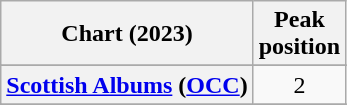<table class="wikitable sortable plainrowheaders" style="text-align:center;">
<tr>
<th scope="col">Chart (2023)</th>
<th scope="col">Peak<br>position</th>
</tr>
<tr>
</tr>
<tr>
</tr>
<tr>
</tr>
<tr>
</tr>
<tr>
</tr>
<tr>
<th scope=row><a href='#'>Scottish Albums</a> (<a href='#'>OCC</a>)</th>
<td align="center">2</td>
</tr>
<tr>
</tr>
<tr>
</tr>
<tr>
</tr>
<tr>
</tr>
</table>
